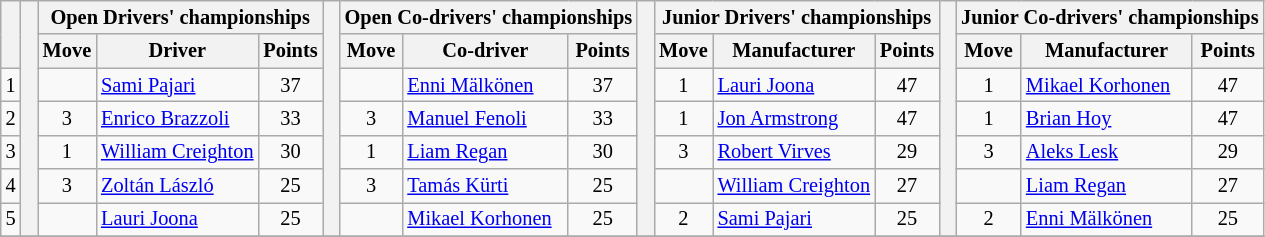<table class="wikitable" style="font-size:85%;">
<tr>
<th rowspan="2"></th>
<th rowspan="7" style="width:5px;"></th>
<th colspan="3">Open Drivers' championships</th>
<th rowspan="7" style="width:5px;"></th>
<th colspan="3" nowrap>Open Co-drivers' championships</th>
<th rowspan="7" style="width:5px;"></th>
<th colspan="3" nowrap>Junior Drivers' championships</th>
<th rowspan="7" style="width:5px;"></th>
<th colspan="3" nowrap>Junior Co-drivers' championships</th>
</tr>
<tr>
<th>Move</th>
<th>Driver</th>
<th>Points</th>
<th>Move</th>
<th>Co-driver</th>
<th>Points</th>
<th>Move</th>
<th>Manufacturer</th>
<th>Points</th>
<th>Move</th>
<th>Manufacturer</th>
<th>Points</th>
</tr>
<tr>
<td align="center">1</td>
<td align="center"></td>
<td><a href='#'>Sami Pajari</a></td>
<td align="center">37</td>
<td align="center"></td>
<td><a href='#'>Enni Mälkönen</a></td>
<td align="center">37</td>
<td align="center"> 1</td>
<td><a href='#'>Lauri Joona</a></td>
<td align="center">47</td>
<td align="center"> 1</td>
<td><a href='#'>Mikael Korhonen</a></td>
<td align="center">47</td>
</tr>
<tr>
<td align="center">2</td>
<td align="center"> 3</td>
<td><a href='#'>Enrico Brazzoli</a></td>
<td align="center">33</td>
<td align="center"> 3</td>
<td><a href='#'>Manuel Fenoli</a></td>
<td align="center">33</td>
<td align="center"> 1</td>
<td><a href='#'>Jon Armstrong</a></td>
<td align="center">47</td>
<td align="center"> 1</td>
<td><a href='#'>Brian Hoy</a></td>
<td align="center">47</td>
</tr>
<tr>
<td align="center">3</td>
<td align="center"> 1</td>
<td><a href='#'>William Creighton</a></td>
<td align="center">30</td>
<td align="center"> 1</td>
<td><a href='#'>Liam Regan</a></td>
<td align="center">30</td>
<td align="center"> 3</td>
<td><a href='#'>Robert Virves</a></td>
<td align="center">29</td>
<td align="center"> 3</td>
<td><a href='#'>Aleks Lesk</a></td>
<td align="center">29</td>
</tr>
<tr>
<td align="center">4</td>
<td align="center"> 3</td>
<td><a href='#'>Zoltán László</a></td>
<td align="center">25</td>
<td align="center"> 3</td>
<td><a href='#'>Tamás Kürti</a></td>
<td align="center">25</td>
<td align="center"></td>
<td><a href='#'>William Creighton</a></td>
<td align="center">27</td>
<td align="center"></td>
<td><a href='#'>Liam Regan</a></td>
<td align="center">27</td>
</tr>
<tr>
<td align="center">5</td>
<td align="center"></td>
<td><a href='#'>Lauri Joona</a></td>
<td align="center">25</td>
<td align="center"></td>
<td><a href='#'>Mikael Korhonen</a></td>
<td align="center">25</td>
<td align="center"> 2</td>
<td><a href='#'>Sami Pajari</a></td>
<td align="center">25</td>
<td align="center"> 2</td>
<td><a href='#'>Enni Mälkönen</a></td>
<td align="center">25</td>
</tr>
<tr>
</tr>
</table>
